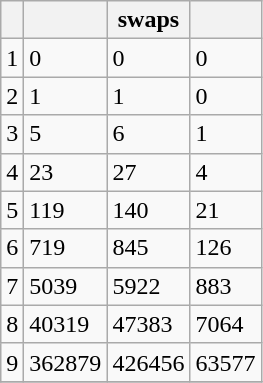<table class="wikitable">
<tr>
<th></th>
<th></th>
<th>swaps</th>
<th></th>
</tr>
<tr>
<td>1</td>
<td>0</td>
<td>0</td>
<td>0</td>
</tr>
<tr>
<td>2</td>
<td>1</td>
<td>1</td>
<td>0</td>
</tr>
<tr>
<td>3</td>
<td>5</td>
<td>6</td>
<td>1</td>
</tr>
<tr>
<td>4</td>
<td>23</td>
<td>27</td>
<td>4</td>
</tr>
<tr>
<td>5</td>
<td>119</td>
<td>140</td>
<td>21</td>
</tr>
<tr>
<td>6</td>
<td>719</td>
<td>845</td>
<td>126</td>
</tr>
<tr>
<td>7</td>
<td>5039</td>
<td>5922</td>
<td>883</td>
</tr>
<tr>
<td>8</td>
<td>40319</td>
<td>47383</td>
<td>7064</td>
</tr>
<tr>
<td>9</td>
<td>362879</td>
<td>426456</td>
<td>63577</td>
</tr>
<tr>
</tr>
</table>
